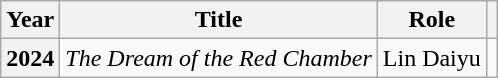<table class="wikitable plainrowheaders">
<tr>
<th scope="col">Year</th>
<th scope="col">Title</th>
<th scope="col">Role</th>
<th scope="col" class="unsortable"></th>
</tr>
<tr>
<th scope="row">2024</th>
<td><em>The Dream of the Red Chamber</em></td>
<td>Lin Daiyu</td>
<td></td>
</tr>
</table>
